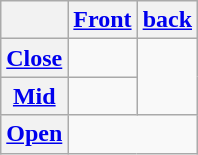<table class="wikitable" style="text-align: center;">
<tr>
<th></th>
<th><a href='#'>Front</a></th>
<th><a href='#'>back</a></th>
</tr>
<tr>
<th><a href='#'>Close</a></th>
<td> </td>
<td rowspan="2"> </td>
</tr>
<tr>
<th><a href='#'>Mid</a></th>
<td> </td>
</tr>
<tr>
<th><a href='#'>Open</a></th>
<td colspan="2"> </td>
</tr>
</table>
